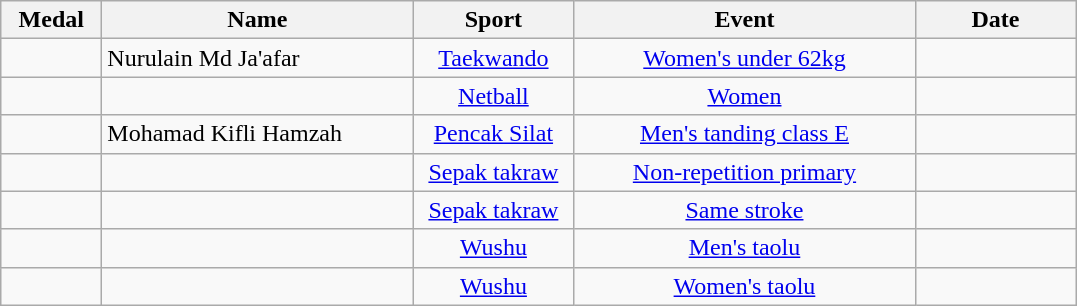<table class="wikitable sortable" style="font-size:100%; text-align:center;">
<tr>
<th width="60">Medal</th>
<th width="200">Name</th>
<th width="100">Sport</th>
<th width="220">Event</th>
<th width="100">Date</th>
</tr>
<tr>
<td></td>
<td align=left>Nurulain Md Ja'afar</td>
<td><a href='#'>Taekwando</a></td>
<td><a href='#'>Women's under 62kg</a></td>
<td></td>
</tr>
<tr>
<td></td>
<td align=left><br></td>
<td><a href='#'>Netball</a></td>
<td><a href='#'>Women</a></td>
<td></td>
</tr>
<tr>
<td></td>
<td align=left>Mohamad Kifli Hamzah</td>
<td><a href='#'>Pencak Silat</a></td>
<td><a href='#'>Men's tanding class E</a></td>
<td></td>
</tr>
<tr>
<td></td>
<td align=left><br></td>
<td><a href='#'>Sepak takraw</a></td>
<td><a href='#'>Non-repetition primary</a></td>
<td></td>
</tr>
<tr>
<td></td>
<td align=left><br></td>
<td><a href='#'>Sepak takraw</a></td>
<td><a href='#'>Same stroke</a></td>
<td></td>
</tr>
<tr>
<td></td>
<td align=left><br></td>
<td><a href='#'>Wushu</a></td>
<td><a href='#'>Men's taolu</a></td>
<td></td>
</tr>
<tr>
<td></td>
<td align=left><br></td>
<td><a href='#'>Wushu</a></td>
<td><a href='#'>Women's taolu</a></td>
<td></td>
</tr>
</table>
